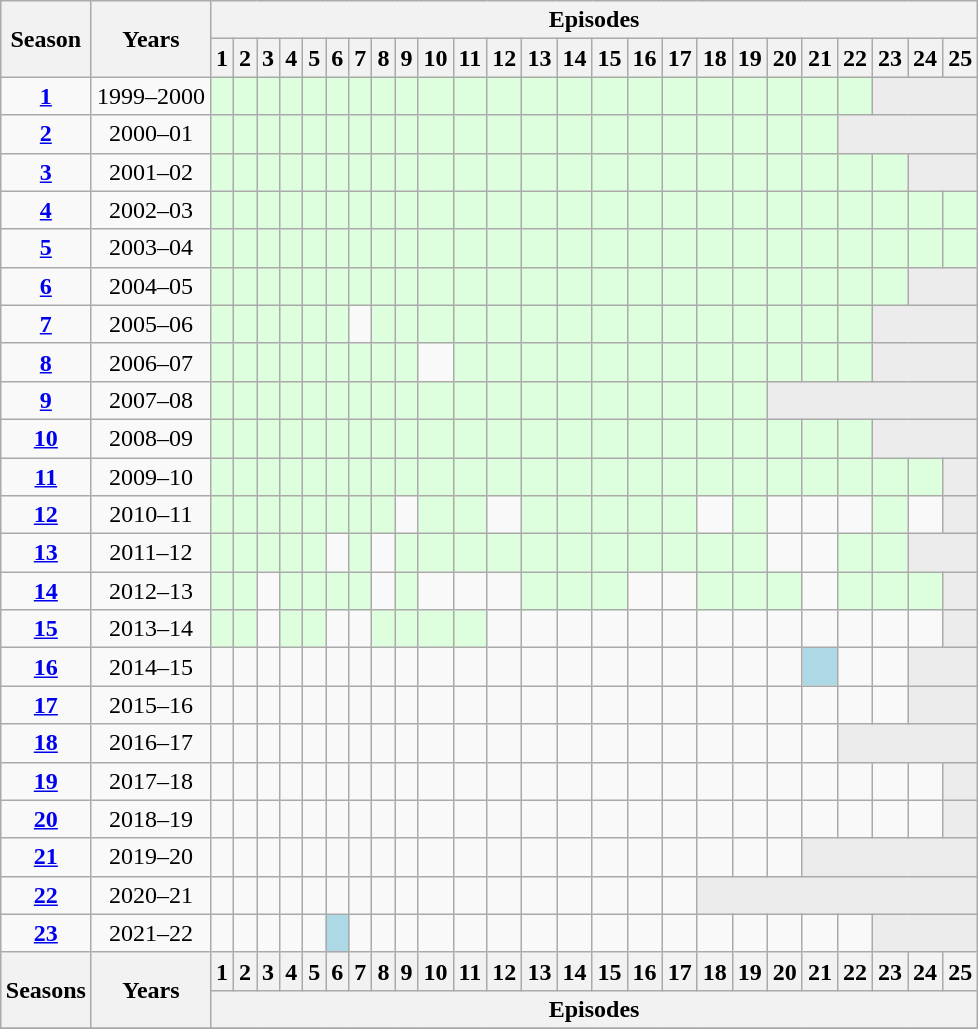<table class="wikitable" style="text-align:center; margin:auto;">
<tr>
<th colspan="1" rowspan="2" style="text-align:center;">Season</th>
<th colspan="1" rowspan="2" style="text-align:center;">Years</th>
<th colspan="25"  style="text-align:center;">Episodes</th>
</tr>
<tr>
<th colspan="1" style="text-align:center;">1</th>
<th colspan="1" style="text-align:center;">2</th>
<th colspan="1" style="text-align:center;">3</th>
<th colspan="1" style="text-align:center;">4</th>
<th colspan="1" style="text-align:center;">5</th>
<th colspan="1" style="text-align:center;">6</th>
<th colspan="1" style="text-align:center;">7</th>
<th colspan="1" style="text-align:center;">8</th>
<th colspan="1" style="text-align:center;">9</th>
<th colspan="1" style="text-align:center;">10</th>
<th colspan="1" style="text-align:center;">11</th>
<th colspan="1" style="text-align:center;">12</th>
<th colspan="1" style="text-align:center;">13</th>
<th colspan="1" style="text-align:center;">14</th>
<th colspan="1" style="text-align:center;">15</th>
<th colspan="1" style="text-align:center;">16</th>
<th colspan="1" style="text-align:center;">17</th>
<th colspan="1" style="text-align:center;">18</th>
<th colspan="1" style="text-align:center;">19</th>
<th colspan="1" style="text-align:center;">20</th>
<th colspan="1" style="text-align:center;">21</th>
<th colspan="1" style="text-align:center;">22</th>
<th colspan="1" style="text-align:center;">23</th>
<th colspan="1" style="text-align:center;">24</th>
<th colspan="1" style="text-align:center;">25</th>
</tr>
<tr>
<td><strong><a href='#'>1</a></strong></td>
<td>1999–2000</td>
<td ="1"  style="background:#dfd; text-align:center;"></td>
<td colspan="1" style="background:#dfd; text-align:center;"></td>
<td colspan="1" style="background:#dfd; text-align:center;"></td>
<td colspan="1" style="background:#dfd; text-align:center;"></td>
<td colspan="1" style="background:#dfd; text-align:center;"></td>
<td colspan="1" style="background:#dfd; text-align:center;"></td>
<td colspan="1" style="background:#dfd; text-align:center;"></td>
<td colspan="1" style="background:#dfd; text-align:center;"></td>
<td colspan="1" style="background:#dfd; text-align:center;"></td>
<td colspan="1" style="background:#dfd; text-align:center;"></td>
<td colspan="1" style="background:#dfd; text-align:center;"></td>
<td colspan="1" style="background:#dfd; text-align:center;"></td>
<td colspan="1" style="background:#dfd; text-align:center;"></td>
<td colspan="1" style="background:#dfd; text-align:center;"></td>
<td colspan="1" style="background:#dfd; text-align:center;"></td>
<td colspan="1" style="background:#dfd; text-align:center;"></td>
<td colspan="1" style="background:#dfd; text-align:center;"></td>
<td colspan="1" style="background:#dfd; text-align:center;"></td>
<td colspan="1" style="background:#dfd; text-align:center;"></td>
<td colspan="1" style="background:#dfd; text-align:center;"></td>
<td colspan="1" style="background:#dfd; text-align:center;"></td>
<td colspan="1" style="background:#dfd; text-align:center;"></td>
<td colspan="3" style="background:#ececec; color:gray; vertical-align:middle; text-align:center;" class="table-na"></td>
</tr>
<tr>
<td><strong><a href='#'>2</a></strong></td>
<td>2000–01</td>
<td colspan="1" style="background:#dfd; text-align:center;"></td>
<td colspan="1" style="background:#dfd; text-align:center;"></td>
<td colspan="1" style="background:#dfd; text-align:center;"></td>
<td colspan="1" style="background:#dfd; text-align:center;"></td>
<td colspan="1" style="background:#dfd; text-align:center;"></td>
<td colspan="1" style="background:#dfd; text-align:center;"></td>
<td colspan="1" style="background:#dfd; text-align:center;"></td>
<td colspan="1" style="background:#dfd; text-align:center;"></td>
<td colspan="1" style="background:#dfd; text-align:center;"></td>
<td colspan="1" style="background:#dfd; text-align:center;"></td>
<td colspan="1" style="background:#dfd; text-align:center;"></td>
<td colspan="1" style="background:#dfd; text-align:center;"></td>
<td colspan="1" style="background:#dfd; text-align:center;"></td>
<td colspan="1" style="background:#dfd; text-align:center;"></td>
<td colspan="1" style="background:#dfd; text-align:center;"></td>
<td colspan="1" style="background:#dfd; text-align:center;"></td>
<td colspan="1" style="background:#dfd; text-align:center;"></td>
<td colspan="1" style="background:#dfd; text-align:center;"></td>
<td colspan="1" style="background:#dfd; text-align:center;"></td>
<td colspan="1" style="background:#dfd; text-align:center;"></td>
<td colspan="1" style="background:#dfd; text-align:center;"></td>
<td colspan="4" style="background:#ececec; color:gray; vertical-align:middle; text-align:center;" class="table-na"></td>
</tr>
<tr>
<td><strong><a href='#'>3</a></strong></td>
<td>2001–02</td>
<td colspan="1" style="background:#dfd; text-align:center;"></td>
<td colspan="1" style="background:#dfd; text-align:center;"></td>
<td colspan="1" style="background:#dfd; text-align:center;"></td>
<td colspan="1" style="background:#dfd; text-align:center;"></td>
<td colspan="1" style="background:#dfd; text-align:center;"></td>
<td colspan="1" style="background:#dfd; text-align:center;"></td>
<td colspan="1" style="background:#dfd; text-align:center;"></td>
<td colspan="1" style="background:#dfd; text-align:center;"></td>
<td colspan="1" style="background:#dfd; text-align:center;"></td>
<td colspan="1" style="background:#dfd; text-align:center;"></td>
<td colspan="1" style="background:#dfd; text-align:center;"></td>
<td colspan="1" style="background:#dfd; text-align:center;"></td>
<td colspan="1" style="background:#dfd; text-align:center;"></td>
<td colspan="1" style="background:#dfd; text-align:center;"></td>
<td colspan="1" style="background:#dfd; text-align:center;"></td>
<td colspan="1" style="background:#dfd; text-align:center;"></td>
<td colspan="1" style="background:#dfd; text-align:center;"></td>
<td colspan="1" style="background:#dfd; text-align:center;"></td>
<td colspan="1" style="background:#dfd; text-align:center;"></td>
<td colspan="1" style="background:#dfd; text-align:center;"></td>
<td colspan="1" style="background:#dfd; text-align:center;"></td>
<td colspan="1" style="background:#dfd; text-align:center;"></td>
<td colspan="1" style="background:#dfd; text-align:center;"></td>
<td colspan="2" style="background:#ececec; color:gray; vertical-align:middle; text-align:center;" class="table-na"></td>
</tr>
<tr>
<td><strong><a href='#'>4</a></strong></td>
<td>2002–03</td>
<td colspan="1" style="background:#dfd; text-align:center;"></td>
<td colspan="1" style="background:#dfd; text-align:center;"></td>
<td colspan="1" style="background:#dfd; text-align:center;"></td>
<td colspan="1" style="background:#dfd; text-align:center;"></td>
<td colspan="1" style="background:#dfd; text-align:center;"></td>
<td colspan="1" style="background:#dfd; text-align:center;"></td>
<td colspan="1" style="background:#dfd; text-align:center;"></td>
<td colspan="1" style="background:#dfd; text-align:center;"></td>
<td colspan="1" style="background:#dfd; text-align:center;"></td>
<td colspan="1" style="background:#dfd; text-align:center;"></td>
<td colspan="1" style="background:#dfd; text-align:center;"></td>
<td colspan="1" style="background:#dfd; text-align:center;"></td>
<td colspan="1" style="background:#dfd; text-align:center;"></td>
<td colspan="1" style="background:#dfd; text-align:center;"></td>
<td colspan="1" style="background:#dfd; text-align:center;"></td>
<td colspan="1" style="background:#dfd; text-align:center;"></td>
<td colspan="1" style="background:#dfd; text-align:center;"></td>
<td colspan="1" style="background:#dfd; text-align:center;"></td>
<td colspan="1" style="background:#dfd; text-align:center;"></td>
<td colspan="1" style="background:#dfd; text-align:center;"></td>
<td colspan="1" style="background:#dfd; text-align:center;"></td>
<td colspan="1" style="background:#dfd; text-align:center;"></td>
<td colspan="1" style="background:#dfd; text-align:center;"></td>
<td colspan="1" style="background:#dfd; text-align:center;"></td>
<td colspan="1" style="background:#dfd; text-align:center;"></td>
</tr>
<tr>
<td><strong><a href='#'>5</a></strong></td>
<td>2003–04</td>
<td colspan="1" style="background:#dfd; text-align:center;"></td>
<td colspan="1" style="background:#dfd; text-align:center;"></td>
<td colspan="1" style="background:#dfd; text-align:center;"></td>
<td colspan="1" style="background:#dfd; text-align:center;"></td>
<td colspan="1" style="background:#dfd; text-align:center;"></td>
<td colspan="1" style="background:#dfd; text-align:center;"></td>
<td colspan="1" style="background:#dfd; text-align:center;"></td>
<td colspan="1" style="background:#dfd; text-align:center;"></td>
<td colspan="1" style="background:#dfd; text-align:center;"></td>
<td colspan="1" style="background:#dfd; text-align:center;"></td>
<td colspan="1" style="background:#dfd; text-align:center;"></td>
<td colspan="1" style="background:#dfd; text-align:center;"></td>
<td colspan="1" style="background:#dfd; text-align:center;"></td>
<td colspan="1" style="background:#dfd; text-align:center;"></td>
<td colspan="1" style="background:#dfd; text-align:center;"></td>
<td colspan="1" style="background:#dfd; text-align:center;"></td>
<td colspan="1" style="background:#dfd; text-align:center;"></td>
<td colspan="1" style="background:#dfd; text-align:center;"></td>
<td colspan="1" style="background:#dfd; text-align:center;"></td>
<td colspan="1" style="background:#dfd; text-align:center;"></td>
<td colspan="1" style="background:#dfd; text-align:center;"></td>
<td colspan="1" style="background:#dfd; text-align:center;"></td>
<td colspan="1" style="background:#dfd; text-align:center;"></td>
<td colspan="1" style="background:#dfd; text-align:center;"></td>
<td colspan="1" style="background:#dfd; text-align:center;"></td>
</tr>
<tr>
<td><strong><a href='#'>6</a></strong></td>
<td>2004–05</td>
<td colspan="1" style="background:#dfd; text-align:center;"></td>
<td colspan="1" style="background:#dfd; text-align:center;"></td>
<td colspan="1" style="background:#dfd; text-align:center;"></td>
<td colspan="1" style="background:#dfd; text-align:center;"></td>
<td colspan="1" style="background:#dfd; text-align:center;"></td>
<td colspan="1" style="background:#dfd; text-align:center;"></td>
<td colspan="1" style="background:#dfd; text-align:center;"></td>
<td colspan="1" style="background:#dfd; text-align:center;"></td>
<td colspan="1" style="background:#dfd; text-align:center;"></td>
<td colspan="1" style="background:#dfd; text-align:center;"></td>
<td colspan="1" style="background:#dfd; text-align:center;"></td>
<td colspan="1" style="background:#dfd; text-align:center;"></td>
<td colspan="1" style="background:#dfd; text-align:center;"></td>
<td colspan="1" style="background:#dfd; text-align:center;"></td>
<td colspan="1" style="background:#dfd; text-align:center;"></td>
<td colspan="1" style="background:#dfd; text-align:center;"></td>
<td colspan="1" style="background:#dfd; text-align:center;"></td>
<td colspan="1" style="background:#dfd; text-align:center;"></td>
<td colspan="1" style="background:#dfd; text-align:center;"></td>
<td colspan="1" style="background:#dfd; text-align:center;"></td>
<td colspan="1" style="background:#dfd; text-align:center;"></td>
<td colspan="1" style="background:#dfd; text-align:center;"></td>
<td colspan="1" style="background:#dfd; text-align:center;"></td>
<td colspan="2" style="background:#ececec; color:gray; vertical-align:middle; text-align:center;" class="table-na"></td>
</tr>
<tr>
<td><strong><a href='#'>7</a></strong></td>
<td>2005–06</td>
<td colspan="1" style="background:#dfd; text-align:center;"></td>
<td colspan="1" style="background:#dfd; text-align:center;"></td>
<td colspan="1" style="background:#dfd; text-align:center;"></td>
<td colspan="1" style="background:#dfd; text-align:center;"></td>
<td colspan="1" style="background:#dfd; text-align:center;"></td>
<td colspan="1" style="background:#dfd; text-align:center;"></td>
<td></td>
<td colspan="1" style="background:#dfd; text-align:center;"></td>
<td colspan="1" style="background:#dfd; text-align:center;"></td>
<td colspan="1" style="background:#dfd; text-align:center;"></td>
<td colspan="1" style="background:#dfd; text-align:center;"></td>
<td colspan="1" style="background:#dfd; text-align:center;"></td>
<td colspan="1" style="background:#dfd; text-align:center;"></td>
<td colspan="1" style="background:#dfd; text-align:center;"></td>
<td colspan="1" style="background:#dfd; text-align:center;"></td>
<td colspan="1" style="background:#dfd; text-align:center;"></td>
<td colspan="1" style="background:#dfd; text-align:center;"></td>
<td colspan="1" style="background:#dfd; text-align:center;"></td>
<td colspan="1" style="background:#dfd; text-align:center;"></td>
<td colspan="1" style="background:#dfd; text-align:center;"></td>
<td colspan="1" style="background:#dfd; text-align:center;"></td>
<td colspan="1" style="background:#dfd; text-align:center;"></td>
<td colspan="3" style="background:#ececec; color:gray; vertical-align:middle; text-align:center;" class="table-na"></td>
</tr>
<tr>
<td><strong><a href='#'>8</a></strong></td>
<td>2006–07</td>
<td colspan="1" style="background:#dfd; text-align:center;"></td>
<td colspan="1" style="background:#dfd; text-align:center;"></td>
<td colspan="1" style="background:#dfd; text-align:center;"></td>
<td colspan="1" style="background:#dfd; text-align:center;"></td>
<td colspan="1" style="background:#dfd; text-align:center;"></td>
<td colspan="1" style="background:#dfd; text-align:center;"></td>
<td colspan="1" style="background:#dfd; text-align:center;"></td>
<td colspan="1" style="background:#dfd; text-align:center;"></td>
<td colspan="1" style="background:#dfd; text-align:center;"></td>
<td></td>
<td colspan="1" style="background:#dfd; text-align:center;"></td>
<td colspan="1" style="background:#dfd; text-align:center;"></td>
<td colspan="1" style="background:#dfd; text-align:center;"></td>
<td colspan="1" style="background:#dfd; text-align:center;"></td>
<td colspan="1" style="background:#dfd; text-align:center;"></td>
<td colspan="1" style="background:#dfd; text-align:center;"></td>
<td colspan="1" style="background:#dfd; text-align:center;"></td>
<td colspan="1" style="background:#dfd; text-align:center;"></td>
<td colspan="1" style="background:#dfd; text-align:center;"></td>
<td colspan="1" style="background:#dfd; text-align:center;"></td>
<td colspan="1" style="background:#dfd; text-align:center;"></td>
<td colspan="1" style="background:#dfd; text-align:center;"></td>
<td colspan="3" style="background:#ececec; color:gray; vertical-align:middle; text-align:center;" class="table-na"></td>
</tr>
<tr>
<td><strong><a href='#'>9</a></strong></td>
<td>2007–08</td>
<td colspan="1" style="background:#dfd; text-align:center;"></td>
<td colspan="1" style="background:#dfd; text-align:center;"></td>
<td colspan="1" style="background:#dfd; text-align:center;"></td>
<td colspan="1" style="background:#dfd; text-align:center;"></td>
<td colspan="1" style="background:#dfd; text-align:center;"></td>
<td colspan="1" style="background:#dfd; text-align:center;"></td>
<td colspan="1" style="background:#dfd; text-align:center;"></td>
<td colspan="1" style="background:#dfd; text-align:center;"></td>
<td colspan="1" style="background:#dfd; text-align:center;"></td>
<td colspan="1" style="background:#dfd; text-align:center;"></td>
<td colspan="1" style="background:#dfd; text-align:center;"></td>
<td colspan="1" style="background:#dfd; text-align:center;"></td>
<td colspan="1" style="background:#dfd; text-align:center;"></td>
<td colspan="1" style="background:#dfd; text-align:center;"></td>
<td colspan="1" style="background:#dfd; text-align:center;"></td>
<td colspan="1" style="background:#dfd; text-align:center;"></td>
<td colspan="1" style="background:#dfd; text-align:center;"></td>
<td colspan="1" style="background:#dfd; text-align:center;"></td>
<td colspan="1" style="background:#dfd; text-align:center;"></td>
<td colspan="6" style="background:#ececec; color:gray; vertical-align:middle; text-align:center;" class="table-na"></td>
</tr>
<tr>
<td><strong><a href='#'>10</a></strong></td>
<td>2008–09</td>
<td colspan="1" style="background:#dfd; text-align:center;"></td>
<td colspan="1" style="background:#dfd; text-align:center;"></td>
<td colspan="1" style="background:#dfd; text-align:center;"></td>
<td colspan="1" style="background:#dfd; text-align:center;"></td>
<td colspan="1" style="background:#dfd; text-align:center;"></td>
<td colspan="1" style="background:#dfd; text-align:center;"></td>
<td colspan="1" style="background:#dfd; text-align:center;"></td>
<td colspan="1" style="background:#dfd; text-align:center;"></td>
<td colspan="1" style="background:#dfd; text-align:center;"></td>
<td colspan="1" style="background:#dfd; text-align:center;"></td>
<td colspan="1" style="background:#dfd; text-align:center;"></td>
<td colspan="1" style="background:#dfd; text-align:center;"></td>
<td colspan="1" style="background:#dfd; text-align:center;"></td>
<td colspan="1" style="background:#dfd; text-align:center;"></td>
<td colspan="1" style="background:#dfd; text-align:center;"></td>
<td colspan="1" style="background:#dfd; text-align:center;"></td>
<td colspan="1" style="background:#dfd; text-align:center;"></td>
<td colspan="1" style="background:#dfd; text-align:center;"></td>
<td colspan="1" style="background:#dfd; text-align:center;"></td>
<td colspan="1" style="background:#dfd; text-align:center;"></td>
<td colspan="1" style="background:#dfd; text-align:center;"></td>
<td colspan="1" style="background:#dfd; text-align:center;"></td>
<td colspan="3" style="background:#ececec; color:gray; vertical-align:middle; text-align:center;" class="table-na"></td>
</tr>
<tr>
<td><strong><a href='#'>11</a></strong></td>
<td>2009–10</td>
<td colspan="1" style="background:#dfd; text-align:center;"></td>
<td colspan="1" style="background:#dfd; text-align:center;"></td>
<td colspan="1" style="background:#dfd; text-align:center;"></td>
<td colspan="1" style="background:#dfd; text-align:center;"></td>
<td colspan="1" style="background:#dfd; text-align:center;"></td>
<td colspan="1" style="background:#dfd; text-align:center;"></td>
<td colspan="1" style="background:#dfd; text-align:center;"></td>
<td colspan="1" style="background:#dfd; text-align:center;"></td>
<td colspan="1" style="background:#dfd; text-align:center;"></td>
<td colspan="1" style="background:#dfd; text-align:center;"></td>
<td colspan="1" style="background:#dfd; text-align:center;"></td>
<td colspan="1" style="background:#dfd; text-align:center;"></td>
<td colspan="1" style="background:#dfd; text-align:center;"></td>
<td colspan="1" style="background:#dfd; text-align:center;"></td>
<td colspan="1" style="background:#dfd; text-align:center;"></td>
<td colspan="1" style="background:#dfd; text-align:center;"></td>
<td colspan="1" style="background:#dfd; text-align:center;"></td>
<td colspan="1" style="background:#dfd; text-align:center;"></td>
<td colspan="1" style="background:#dfd; text-align:center;"></td>
<td colspan="1" style="background:#dfd; text-align:center;"></td>
<td colspan="1" style="background:#dfd; text-align:center;"></td>
<td colspan="1" style="background:#dfd; text-align:center;"></td>
<td colspan="1" style="background:#dfd; text-align:center;"></td>
<td colspan="1" style="background:#dfd; text-align:center;"></td>
<td colspan="1" style="background:#ececec; color:gray; vertical-align:middle; text-align:center;" class="table-na"></td>
</tr>
<tr>
<td><strong><a href='#'>12</a></strong></td>
<td>2010–11</td>
<td colspan="1" style="background:#dfd; text-align:center;"></td>
<td colspan="1" style="background:#dfd; text-align:center;"></td>
<td colspan="1" style="background:#dfd; text-align:center;"></td>
<td colspan="1" style="background:#dfd; text-align:center;"></td>
<td colspan="1" style="background:#dfd; text-align:center;"></td>
<td colspan="1" style="background:#dfd; text-align:center;"></td>
<td colspan="1" style="background:#dfd; text-align:center;"></td>
<td colspan="1" style="background:#dfd; text-align:center;"></td>
<td></td>
<td colspan="1" style="background:#dfd; text-align:center;"></td>
<td colspan="1" style="background:#dfd; text-align:center;"></td>
<td></td>
<td colspan="1" style="background:#dfd; text-align:center;"></td>
<td colspan="1" style="background:#dfd; text-align:center;"></td>
<td colspan="1" style="background:#dfd; text-align:center;"></td>
<td colspan="1" style="background:#dfd; text-align:center;"></td>
<td colspan="1" style="background:#dfd; text-align:center;"></td>
<td></td>
<td colspan="1" style="background:#dfd; text-align:center;"></td>
<td></td>
<td></td>
<td></td>
<td colspan="1" style="background:#dfd; text-align:center;"></td>
<td></td>
<td colspan="1" style="background:#ececec; color:gray; vertical-align:middle; text-align:center;" class="table-na"></td>
</tr>
<tr>
<td><strong><a href='#'>13</a></strong></td>
<td>2011–12</td>
<td colspan="1" style="background:#dfd; text-align:center;"></td>
<td colspan="1" style="background:#dfd; text-align:center;"></td>
<td colspan="1" style="background:#dfd; text-align:center;"></td>
<td colspan="1" style="background:#dfd; text-align:center;"></td>
<td colspan="1" style="background:#dfd; text-align:center;"></td>
<td></td>
<td colspan="1" style="background:#dfd; text-align:center;"></td>
<td></td>
<td colspan="1" style="background:#dfd; text-align:center;"></td>
<td colspan="1" style="background:#dfd; text-align:center;"></td>
<td colspan="1" style="background:#dfd; text-align:center;"></td>
<td colspan="1" style="background:#dfd; text-align:center;"></td>
<td colspan="1" style="background:#dfd; text-align:center;"></td>
<td colspan="1" style="background:#dfd; text-align:center;"></td>
<td colspan="1" style="background:#dfd; text-align:center;"></td>
<td colspan="1" style="background:#dfd; text-align:center;"></td>
<td colspan="1" style="background:#dfd; text-align:center;"></td>
<td colspan="1" style="background:#dfd; text-align:center;"></td>
<td colspan="1" style="background:#dfd; text-align:center;"></td>
<td></td>
<td></td>
<td colspan="1" style="background:#dfd; text-align:center;"></td>
<td colspan="1" style="background:#dfd; text-align:center;"></td>
<td colspan="2" style="background:#ececec; color:gray; vertical-align:middle; text-align:center;" class="table-na"></td>
</tr>
<tr>
<td><strong><a href='#'>14</a></strong></td>
<td>2012–13</td>
<td colspan="1" style="background:#dfd; text-align:center;"></td>
<td colspan="1" style="background:#dfd; text-align:center;"></td>
<td></td>
<td colspan="1" style="background:#dfd; text-align:center;"></td>
<td colspan="1" style="background:#dfd; text-align:center;"></td>
<td colspan="1" style="background:#dfd; text-align:center;"></td>
<td colspan="1" style="background:#dfd; text-align:center;"></td>
<td></td>
<td colspan="1" style="background:#dfd; text-align:center;"></td>
<td></td>
<td></td>
<td></td>
<td colspan="1" style="background:#dfd; text-align:center;"></td>
<td colspan="1" style="background:#dfd; text-align:center;"></td>
<td colspan="1" style="background:#dfd; text-align:center;"></td>
<td></td>
<td></td>
<td colspan="1" style="background:#dfd; text-align:center;"></td>
<td colspan="1" style="background:#dfd; text-align:center;"></td>
<td colspan="1" style="background:#dfd; text-align:center;"></td>
<td></td>
<td colspan="1" style="background:#dfd; text-align:center;"></td>
<td colspan="1" style="background:#dfd; text-align:center;"></td>
<td colspan="1" style="background:#dfd; text-align:center;"></td>
<td colspan="1" style="background:#ececec; color:gray; vertical-align:middle; text-align:center;" class="table-na"></td>
</tr>
<tr>
<td><strong><a href='#'>15</a></strong></td>
<td>2013–14</td>
<td colspan="1" style="background:#dfd; text-align:center;"></td>
<td colspan="1" style="background:#dfd; text-align:center;"></td>
<td></td>
<td colspan="1" style="background:#dfd; text-align:center;"></td>
<td colspan="1" style="background:#dfd; text-align:center;"></td>
<td></td>
<td></td>
<td colspan="1" style="background:#dfd; text-align:center;"></td>
<td colspan="1" style="background:#dfd; text-align:center;"></td>
<td colspan="1" style="background:#dfd; text-align:center;"></td>
<td colspan="1" style="background:#dfd; text-align:center;"></td>
<td></td>
<td></td>
<td></td>
<td></td>
<td></td>
<td></td>
<td></td>
<td></td>
<td></td>
<td></td>
<td></td>
<td></td>
<td></td>
<td colspan="1" style="background:#ececec; color:gray; vertical-align:middle; text-align:center;" class="table-na"></td>
</tr>
<tr>
<td><strong><a href='#'>16</a></strong></td>
<td>2014–15</td>
<td></td>
<td></td>
<td></td>
<td></td>
<td></td>
<td></td>
<td></td>
<td></td>
<td></td>
<td></td>
<td></td>
<td></td>
<td></td>
<td></td>
<td></td>
<td></td>
<td></td>
<td></td>
<td></td>
<td></td>
<td colspan="1" style="background:lightblue; text-align:center;"></td>
<td></td>
<td></td>
<td colspan="2" style="background:#ececec; color:gray; vertical-align:middle; text-align:center;" class="table-na"></td>
</tr>
<tr>
<td><strong><a href='#'>17</a></strong></td>
<td>2015–16</td>
<td></td>
<td></td>
<td></td>
<td></td>
<td></td>
<td></td>
<td></td>
<td></td>
<td></td>
<td></td>
<td></td>
<td></td>
<td></td>
<td></td>
<td></td>
<td></td>
<td></td>
<td></td>
<td></td>
<td></td>
<td></td>
<td></td>
<td></td>
<td colspan="2" style="background:#ececec; color:gray; vertical-align:middle; text-align:center;" class="table-na"></td>
</tr>
<tr>
<td><strong><a href='#'>18</a></strong></td>
<td>2016–17</td>
<td></td>
<td></td>
<td></td>
<td></td>
<td></td>
<td></td>
<td></td>
<td></td>
<td></td>
<td></td>
<td></td>
<td></td>
<td></td>
<td></td>
<td></td>
<td></td>
<td></td>
<td></td>
<td></td>
<td></td>
<td></td>
<td colspan="4" style="background:#ececec; color:gray; vertical-align:middle; text-align:center;" class="table-na"></td>
</tr>
<tr>
<td><strong><a href='#'>19</a></strong></td>
<td>2017–18</td>
<td></td>
<td></td>
<td></td>
<td></td>
<td></td>
<td></td>
<td></td>
<td></td>
<td></td>
<td></td>
<td></td>
<td></td>
<td></td>
<td></td>
<td></td>
<td></td>
<td></td>
<td></td>
<td></td>
<td></td>
<td></td>
<td></td>
<td></td>
<td></td>
<td colspan="1" style="background:#ececec; color:gray; vertical-align:middle; text-align:center;" class="table-na"></td>
</tr>
<tr>
<td><strong><a href='#'>20</a></strong></td>
<td>2018–19</td>
<td></td>
<td></td>
<td></td>
<td></td>
<td></td>
<td></td>
<td></td>
<td></td>
<td></td>
<td></td>
<td></td>
<td></td>
<td></td>
<td></td>
<td></td>
<td></td>
<td></td>
<td></td>
<td></td>
<td></td>
<td></td>
<td></td>
<td></td>
<td></td>
<td colspan="1" style="background:#ececec; color:gray; vertical-align:middle; text-align:center;" class="table-na"></td>
</tr>
<tr>
<td><strong><a href='#'>21</a></strong></td>
<td>2019–20</td>
<td></td>
<td></td>
<td></td>
<td></td>
<td></td>
<td></td>
<td></td>
<td></td>
<td></td>
<td></td>
<td></td>
<td></td>
<td></td>
<td></td>
<td></td>
<td></td>
<td></td>
<td></td>
<td></td>
<td></td>
<td colspan="5" style="background:#ececec; color:gray; vertical-align:middle; text-align:center;" class="table-na"></td>
</tr>
<tr>
<td><strong><a href='#'>22</a></strong></td>
<td>2020–21</td>
<td></td>
<td></td>
<td></td>
<td></td>
<td></td>
<td></td>
<td></td>
<td></td>
<td></td>
<td></td>
<td></td>
<td></td>
<td></td>
<td></td>
<td></td>
<td></td>
<td></td>
<td colspan="8" style="background:#ececec; color:gray; vertical-align:middle; text-align:center;" class="table-na"></td>
</tr>
<tr>
<td><strong><a href='#'>23</a></strong></td>
<td>2021–22</td>
<td></td>
<td></td>
<td></td>
<td></td>
<td></td>
<td colspan="1" style="background:lightblue; text-align:center;"></td>
<td></td>
<td></td>
<td></td>
<td></td>
<td></td>
<td></td>
<td></td>
<td></td>
<td></td>
<td></td>
<td></td>
<td></td>
<td></td>
<td></td>
<td></td>
<td></td>
<td colspan="3" style="background:#ececec; color:gray; vertical-align:middle; text-align:center;" class="table-na"></td>
</tr>
<tr>
<th rowspan="2" colspan="1" style="text-align:center;">Seasons</th>
<th colspan="1" rowspan="2" style="text-align:center;">Years</th>
<th colspan="1" style="text-align:center;">1</th>
<th colspan="1" style="text-align:center;">2</th>
<th colspan="1" style="text-align:center;">3</th>
<th colspan="1" style="text-align:center;">4</th>
<th colspan="1" style="text-align:center;">5</th>
<th colspan="1" style="text-align:center;">6</th>
<th colspan="1" style="text-align:center;">7</th>
<th colspan="1" style="text-align:center;">8</th>
<th colspan="1" style="text-align:center;">9</th>
<th colspan="1" style="text-align:center;">10</th>
<th colspan="1" style="text-align:center;">11</th>
<th colspan="1" style="text-align:center;">12</th>
<th colspan="1" style="text-align:center;">13</th>
<th colspan="1" style="text-align:center;">14</th>
<th colspan="1" style="text-align:center;">15</th>
<th colspan="1" style="text-align:center;">16</th>
<th colspan="1" style="text-align:center;">17</th>
<th colspan="1" style="text-align:center;">18</th>
<th colspan="1" style="text-align:center;">19</th>
<th colspan="1" style="text-align:center;">20</th>
<th colspan="1" style="text-align:center;">21</th>
<th colspan="1" style="text-align:center;">22</th>
<th colspan="1" style="text-align:center;">23</th>
<th colspan="1" style="text-align:center;">24</th>
<th colspan="1" style="text-align:center;">25</th>
</tr>
<tr>
<th colspan="25"  style="text-align:center;">Episodes</th>
</tr>
<tr>
</tr>
</table>
